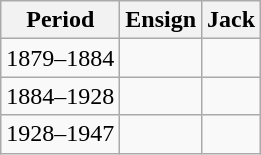<table class="wikitable" border="1">
<tr>
<th>Period</th>
<th>Ensign</th>
<th>Jack</th>
</tr>
<tr>
<td>1879–1884</td>
<td></td>
<td></td>
</tr>
<tr>
<td>1884–1928</td>
<td></td>
<td></td>
</tr>
<tr>
<td>1928–1947</td>
<td></td>
<td></td>
</tr>
</table>
